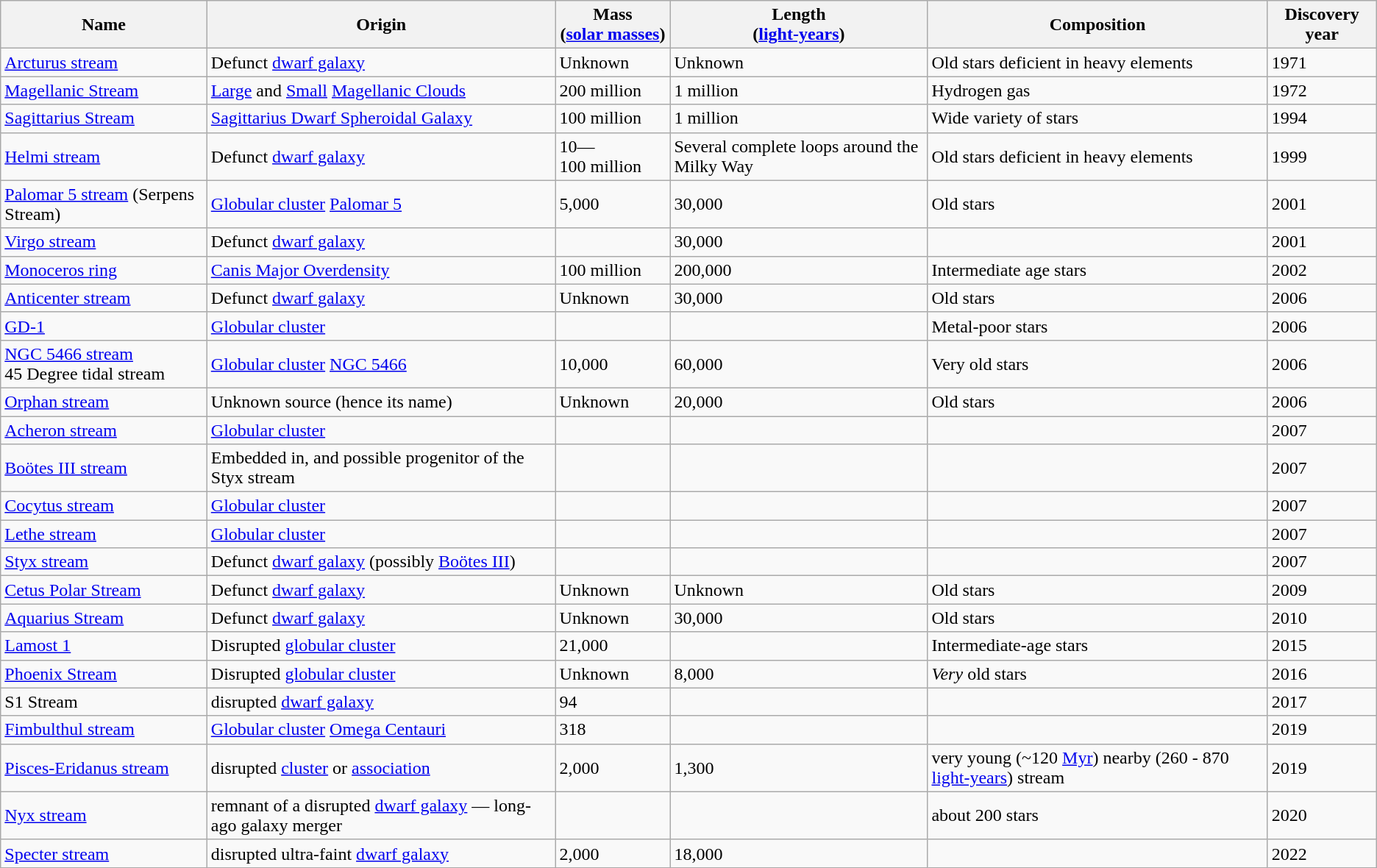<table class="wikitable">
<tr>
<th>Name</th>
<th>Origin</th>
<th>Mass<br>(<a href='#'>solar masses</a>)</th>
<th>Length<br>(<a href='#'>light-years</a>)</th>
<th>Composition</th>
<th>Discovery year</th>
</tr>
<tr>
<td><a href='#'>Arcturus stream</a></td>
<td>Defunct <a href='#'>dwarf galaxy</a></td>
<td>Unknown</td>
<td>Unknown</td>
<td>Old stars deficient in heavy elements</td>
<td>1971</td>
</tr>
<tr>
<td><a href='#'>Magellanic Stream</a></td>
<td><a href='#'>Large</a> and <a href='#'>Small</a> <a href='#'>Magellanic Clouds</a></td>
<td>200 million</td>
<td>1 million</td>
<td>Hydrogen gas</td>
<td>1972</td>
</tr>
<tr>
<td><a href='#'>Sagittarius Stream</a></td>
<td><a href='#'>Sagittarius Dwarf Spheroidal Galaxy</a></td>
<td>100 million</td>
<td>1 million</td>
<td>Wide variety of stars</td>
<td>1994</td>
</tr>
<tr>
<td><a href='#'>Helmi stream</a></td>
<td>Defunct <a href='#'>dwarf galaxy</a></td>
<td>10—100 million</td>
<td>Several complete loops around the Milky Way</td>
<td>Old stars deficient in heavy elements</td>
<td>1999</td>
</tr>
<tr>
<td><a href='#'>Palomar 5 stream</a>  (Serpens Stream)</td>
<td><a href='#'>Globular cluster</a> <a href='#'>Palomar 5</a></td>
<td>5,000</td>
<td>30,000</td>
<td>Old stars</td>
<td>2001</td>
</tr>
<tr>
<td><a href='#'>Virgo stream</a></td>
<td>Defunct <a href='#'>dwarf galaxy</a></td>
<td></td>
<td>30,000</td>
<td></td>
<td>2001</td>
</tr>
<tr>
<td><a href='#'>Monoceros ring</a></td>
<td><a href='#'>Canis Major Overdensity</a></td>
<td>100 million</td>
<td>200,000</td>
<td>Intermediate age stars</td>
<td>2002</td>
</tr>
<tr>
<td><a href='#'>Anticenter stream</a></td>
<td>Defunct <a href='#'>dwarf galaxy</a></td>
<td>Unknown</td>
<td>30,000</td>
<td>Old stars</td>
<td>2006</td>
</tr>
<tr>
<td><a href='#'>GD-1</a></td>
<td><a href='#'>Globular cluster</a></td>
<td></td>
<td></td>
<td>Metal-poor stars</td>
<td>2006</td>
</tr>
<tr>
<td><a href='#'>NGC 5466 stream</a><br>45 Degree tidal stream</td>
<td><a href='#'>Globular cluster</a> <a href='#'>NGC 5466</a></td>
<td>10,000</td>
<td>60,000</td>
<td>Very old stars</td>
<td>2006</td>
</tr>
<tr>
<td><a href='#'>Orphan stream</a></td>
<td>Unknown source (hence its name)</td>
<td>Unknown</td>
<td>20,000</td>
<td>Old stars</td>
<td>2006</td>
</tr>
<tr>
<td><a href='#'>Acheron stream</a></td>
<td><a href='#'>Globular cluster</a></td>
<td></td>
<td></td>
<td></td>
<td>2007</td>
</tr>
<tr>
<td><a href='#'>Boötes III stream</a></td>
<td>Embedded in, and possible progenitor of the Styx stream</td>
<td></td>
<td></td>
<td></td>
<td>2007</td>
</tr>
<tr>
<td><a href='#'>Cocytus stream</a></td>
<td><a href='#'>Globular cluster</a></td>
<td></td>
<td></td>
<td></td>
<td>2007</td>
</tr>
<tr>
<td><a href='#'>Lethe stream</a></td>
<td><a href='#'>Globular cluster</a></td>
<td></td>
<td></td>
<td></td>
<td>2007</td>
</tr>
<tr>
<td><a href='#'>Styx stream</a></td>
<td>Defunct <a href='#'>dwarf galaxy</a> (possibly <a href='#'>Boötes III</a>)</td>
<td></td>
<td></td>
<td></td>
<td>2007</td>
</tr>
<tr>
<td><a href='#'>Cetus Polar Stream</a></td>
<td>Defunct <a href='#'>dwarf galaxy</a></td>
<td>Unknown</td>
<td>Unknown</td>
<td>Old stars</td>
<td>2009</td>
</tr>
<tr>
<td><a href='#'>Aquarius Stream</a></td>
<td>Defunct <a href='#'>dwarf galaxy</a></td>
<td>Unknown</td>
<td>30,000</td>
<td>Old stars</td>
<td>2010</td>
</tr>
<tr>
<td><a href='#'>Lamost 1</a></td>
<td>Disrupted <a href='#'>globular cluster</a></td>
<td>21,000</td>
<td></td>
<td>Intermediate-age stars</td>
<td>2015</td>
</tr>
<tr>
<td><a href='#'>Phoenix Stream</a></td>
<td>Disrupted <a href='#'>globular cluster</a></td>
<td>Unknown</td>
<td>8,000</td>
<td><em>Very</em> old stars</td>
<td>2016</td>
</tr>
<tr>
<td>S1 Stream</td>
<td>disrupted <a href='#'>dwarf galaxy</a></td>
<td>94</td>
<td></td>
<td></td>
<td>2017</td>
</tr>
<tr>
<td><a href='#'>Fimbulthul stream</a></td>
<td><a href='#'>Globular cluster</a> <a href='#'>Omega Centauri</a></td>
<td>318</td>
<td></td>
<td></td>
<td>2019</td>
</tr>
<tr>
<td><a href='#'>Pisces-Eridanus stream</a></td>
<td>disrupted <a href='#'>cluster</a> or <a href='#'>association</a></td>
<td>2,000</td>
<td>1,300</td>
<td>very young (~120 <a href='#'>Myr</a>) nearby (260 - 870 <a href='#'>light-years</a>) stream</td>
<td>2019 </td>
</tr>
<tr>
<td><a href='#'>Nyx stream</a></td>
<td>remnant of a disrupted <a href='#'>dwarf galaxy</a> — long-ago galaxy merger</td>
<td></td>
<td></td>
<td>about 200 stars</td>
<td>2020</td>
</tr>
<tr>
<td><a href='#'>Specter stream</a></td>
<td>disrupted ultra-faint <a href='#'>dwarf galaxy</a></td>
<td>2,000</td>
<td>18,000</td>
<td></td>
<td>2022</td>
</tr>
</table>
